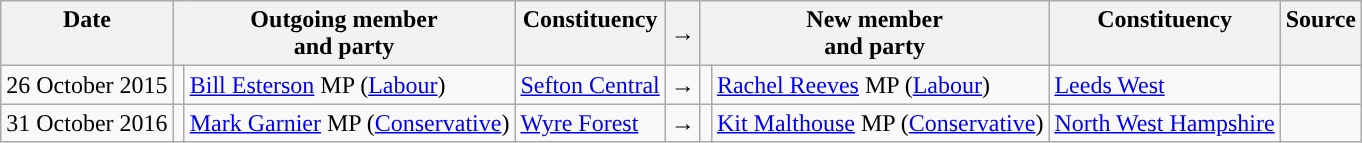<table class="wikitable">
<tr>
<th valign="top">Date</th>
<th colspan="2" valign="top">Outgoing member<br>and party</th>
<th valign="top">Constituency</th>
<th>→</th>
<th colspan="2" valign="top">New member<br>and party</th>
<th valign="top">Constituency</th>
<th valign="top">Source</th>
</tr>
<tr>
<td nowrap>26 October 2015</td>
<td style="color:inherit;background:"></td>
<td><a href='#'>Bill Esterson</a> MP (<a href='#'>Labour</a>)</td>
<td><a href='#'>Sefton Central</a></td>
<td>→</td>
<td style="color:inherit;background:"></td>
<td><a href='#'>Rachel Reeves</a> MP (<a href='#'>Labour</a>)</td>
<td><a href='#'>Leeds West</a></td>
<td></td>
</tr>
<tr>
<td nowrap>31 October 2016</td>
<td style="color:inherit;background:"></td>
<td><a href='#'>Mark Garnier</a> MP (<a href='#'>Conservative</a>)</td>
<td><a href='#'>Wyre Forest</a></td>
<td>→</td>
<td style="color:inherit;background:"></td>
<td><a href='#'>Kit Malthouse</a> MP (<a href='#'>Conservative</a>)</td>
<td><a href='#'>North West Hampshire</a></td>
<td></td>
</tr>
</table>
